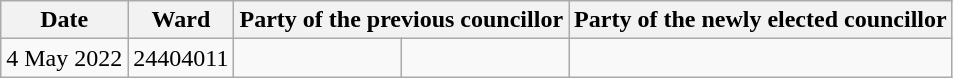<table class="wikitable">
<tr>
<th>Date</th>
<th>Ward</th>
<th colspan=2>Party of the previous councillor</th>
<th colspan=2>Party of the newly elected councillor</th>
</tr>
<tr>
<td>4 May 2022</td>
<td>24404011</td>
<td></td>
<td></td>
</tr>
</table>
